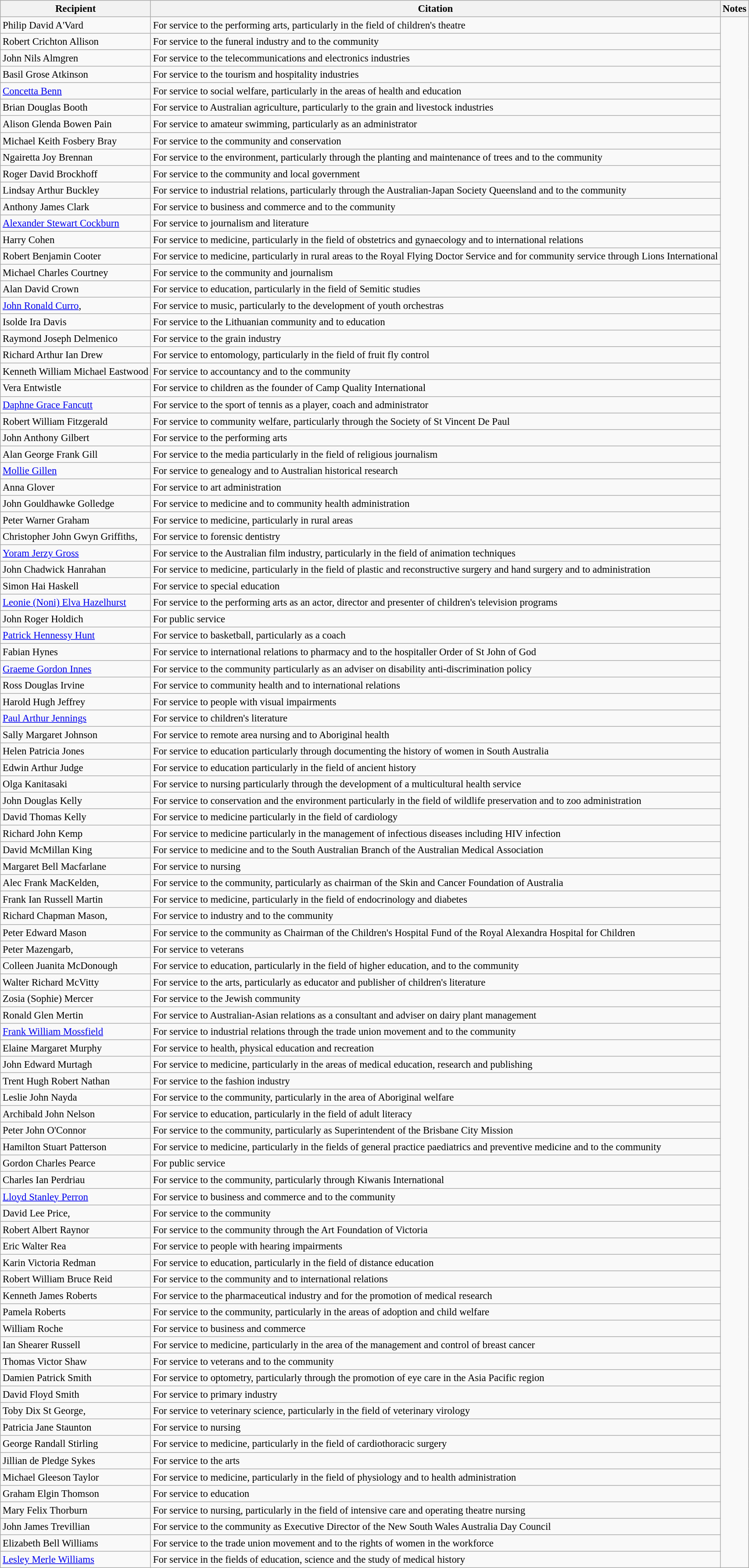<table class="wikitable" style="font-size:95%;">
<tr>
<th>Recipient</th>
<th>Citation</th>
<th>Notes</th>
</tr>
<tr>
<td>Philip David A'Vard</td>
<td>For service to the performing arts, particularly in the field of children's theatre</td>
<td rowspan=94></td>
</tr>
<tr>
<td>Robert Crichton Allison</td>
<td>For service to the funeral industry and to the community</td>
</tr>
<tr>
<td>John Nils Almgren</td>
<td>For service to the telecommunications and electronics industries</td>
</tr>
<tr>
<td>Basil Grose Atkinson</td>
<td>For service to the tourism and hospitality industries</td>
</tr>
<tr>
<td><a href='#'>Concetta Benn</a></td>
<td>For service to social welfare, particularly in the areas of health and education</td>
</tr>
<tr>
<td> Brian Douglas Booth</td>
<td>For service to Australian agriculture, particularly to the grain and livestock industries</td>
</tr>
<tr>
<td>Alison Glenda Bowen Pain</td>
<td>For service to amateur swimming, particularly as an administrator</td>
</tr>
<tr>
<td>Michael Keith Fosbery Bray</td>
<td>For service to the community and conservation</td>
</tr>
<tr>
<td>Ngairetta Joy Brennan</td>
<td>For service to the environment, particularly through the planting and maintenance of trees and to the community</td>
</tr>
<tr>
<td>Roger David Brockhoff</td>
<td>For service to the community and local government</td>
</tr>
<tr>
<td>Lindsay Arthur Buckley</td>
<td>For service to industrial relations, particularly through the Australian-Japan Society Queensland and to the community</td>
</tr>
<tr>
<td>Anthony James Clark</td>
<td>For service to business and commerce and to the community</td>
</tr>
<tr>
<td><a href='#'>Alexander Stewart Cockburn</a></td>
<td>For service to journalism and literature</td>
</tr>
<tr>
<td> Harry Cohen</td>
<td>For service to medicine, particularly in the field of obstetrics and gynaecology and to international relations</td>
</tr>
<tr>
<td> Robert Benjamin Cooter</td>
<td>For service to medicine, particularly in rural areas to the Royal Flying Doctor Service and for community service through Lions International</td>
</tr>
<tr>
<td>Michael Charles Courtney</td>
<td>For service to the community and journalism</td>
</tr>
<tr>
<td> Alan David Crown</td>
<td>For service to education, particularly in the field of Semitic studies</td>
</tr>
<tr>
<td><a href='#'>John Ronald Curro</a>, </td>
<td>For service to music, particularly to the development of youth orchestras</td>
</tr>
<tr>
<td>Isolde Ira Davis</td>
<td>For service to the Lithuanian community and to education</td>
</tr>
<tr>
<td>Raymond Joseph Delmenico</td>
<td>For service to the grain industry</td>
</tr>
<tr>
<td> Richard Arthur Ian Drew</td>
<td>For service to entomology, particularly in the field of fruit fly control</td>
</tr>
<tr>
<td>Kenneth William Michael Eastwood</td>
<td>For service to accountancy and to the community</td>
</tr>
<tr>
<td>Vera Entwistle</td>
<td>For service to children as the founder of Camp Quality International</td>
</tr>
<tr>
<td><a href='#'>Daphne Grace Fancutt</a></td>
<td>For service to the sport of tennis as a player, coach and administrator</td>
</tr>
<tr>
<td>Robert William Fitzgerald</td>
<td>For service to community welfare, particularly through the Society of St Vincent De Paul</td>
</tr>
<tr>
<td>John Anthony Gilbert</td>
<td>For service to the performing arts</td>
</tr>
<tr>
<td>Alan George Frank Gill</td>
<td>For service to the media particularly in the field of religious journalism</td>
</tr>
<tr>
<td><a href='#'>Mollie Gillen</a></td>
<td>For service to genealogy and to Australian historical research</td>
</tr>
<tr>
<td>Anna Glover</td>
<td>For service to art administration</td>
</tr>
<tr>
<td> John Gouldhawke Golledge</td>
<td>For service to medicine and to community health administration</td>
</tr>
<tr>
<td> Peter Warner Graham</td>
<td>For service to medicine, particularly in rural areas</td>
</tr>
<tr>
<td> Christopher John Gwyn Griffiths, </td>
<td>For service to forensic dentistry</td>
</tr>
<tr>
<td><a href='#'>Yoram Jerzy Gross</a></td>
<td>For service to the Australian film industry, particularly in the field of animation techniques</td>
</tr>
<tr>
<td> John Chadwick Hanrahan</td>
<td>For service to medicine, particularly in the field of plastic and reconstructive surgery and hand surgery and to administration</td>
</tr>
<tr>
<td> Simon Hai Haskell</td>
<td>For service to special education</td>
</tr>
<tr>
<td><a href='#'>Leonie (Noni) Elva Hazelhurst</a></td>
<td>For service to the performing arts as an actor, director and presenter of children's television programs</td>
</tr>
<tr>
<td>John Roger Holdich</td>
<td>For public service</td>
</tr>
<tr>
<td><a href='#'>Patrick Hennessy Hunt</a></td>
<td>For service to basketball, particularly as a coach</td>
</tr>
<tr>
<td> Fabian Hynes</td>
<td>For service to international relations to pharmacy and to the hospitaller Order of St John of God</td>
</tr>
<tr>
<td><a href='#'>Graeme Gordon Innes</a></td>
<td>For service to the community particularly as an adviser on disability anti-discrimination policy</td>
</tr>
<tr>
<td>Ross Douglas Irvine</td>
<td>For service to community health and to international relations</td>
</tr>
<tr>
<td>Harold Hugh Jeffrey</td>
<td>For service to people with visual impairments</td>
</tr>
<tr>
<td><a href='#'>Paul Arthur Jennings</a></td>
<td>For service to children's literature</td>
</tr>
<tr>
<td>Sally Margaret Johnson</td>
<td>For service to remote area nursing and to Aboriginal health</td>
</tr>
<tr>
<td> Helen Patricia Jones</td>
<td>For service to education particularly through documenting the history of women in South Australia</td>
</tr>
<tr>
<td> Edwin Arthur Judge</td>
<td>For service to education particularly in the field of ancient history</td>
</tr>
<tr>
<td>Olga Kanitasaki</td>
<td>For service to nursing particularly through the development of a multicultural health service</td>
</tr>
<tr>
<td> John Douglas Kelly</td>
<td>For service to conservation and the environment particularly in the field of wildlife preservation and to zoo administration</td>
</tr>
<tr>
<td> David Thomas Kelly</td>
<td>For service to medicine particularly in the field of cardiology</td>
</tr>
<tr>
<td> Richard John Kemp</td>
<td>For service to medicine particularly in the management of infectious diseases including HIV infection</td>
</tr>
<tr>
<td> David McMillan King</td>
<td>For service to medicine and to the South Australian Branch of the Australian Medical Association</td>
</tr>
<tr>
<td>Margaret Bell Macfarlane</td>
<td>For service to nursing</td>
</tr>
<tr>
<td>Alec Frank MacKelden, </td>
<td>For service to the community, particularly as chairman of the Skin and Cancer Foundation of Australia</td>
</tr>
<tr>
<td> Frank Ian Russell Martin</td>
<td>For service to medicine, particularly in the field of endocrinology and diabetes</td>
</tr>
<tr>
<td>Richard Chapman Mason, </td>
<td>For service to industry and to the community</td>
</tr>
<tr>
<td>Peter Edward Mason</td>
<td>For service to the community as Chairman of the Children's Hospital Fund of the Royal Alexandra Hospital for Children</td>
</tr>
<tr>
<td> Peter Mazengarb, </td>
<td>For service to veterans</td>
</tr>
<tr>
<td> Colleen Juanita McDonough</td>
<td>For service to education, particularly in the field of higher education, and to the community</td>
</tr>
<tr>
<td>Walter Richard McVitty</td>
<td>For service to the arts, particularly as educator and publisher of children's literature</td>
</tr>
<tr>
<td>Zosia (Sophie) Mercer</td>
<td>For service to the Jewish community</td>
</tr>
<tr>
<td>Ronald Glen Mertin</td>
<td>For service to Australian-Asian relations as a consultant and adviser on dairy plant management</td>
</tr>
<tr>
<td><a href='#'>Frank William Mossfield</a></td>
<td>For service to industrial relations through the trade union movement and to the community</td>
</tr>
<tr>
<td> Elaine Margaret Murphy</td>
<td>For service to health, physical education and recreation</td>
</tr>
<tr>
<td> John Edward Murtagh</td>
<td>For service to medicine, particularly in the areas of medical education, research and publishing</td>
</tr>
<tr>
<td>Trent Hugh Robert Nathan</td>
<td>For service to the fashion industry</td>
</tr>
<tr>
<td>Leslie John Nayda</td>
<td>For service to the community, particularly in the area of Aboriginal welfare</td>
</tr>
<tr>
<td>Archibald John Nelson</td>
<td>For service to education, particularly in the field of adult literacy</td>
</tr>
<tr>
<td> Peter John O'Connor</td>
<td>For service to the community, particularly as Superintendent of the Brisbane City Mission</td>
</tr>
<tr>
<td> Hamilton Stuart Patterson</td>
<td>For service to medicine, particularly in the fields of general practice paediatrics and preventive medicine and to the community</td>
</tr>
<tr>
<td>Gordon Charles Pearce</td>
<td>For public service</td>
</tr>
<tr>
<td>Charles Ian Perdriau</td>
<td>For service to the community, particularly through Kiwanis International</td>
</tr>
<tr>
<td><a href='#'>Lloyd Stanley Perron</a></td>
<td>For service to business and commerce and to the community</td>
</tr>
<tr>
<td>David Lee Price, </td>
<td>For service to the community</td>
</tr>
<tr>
<td>Robert Albert Raynor</td>
<td>For service to the community through the Art Foundation of Victoria</td>
</tr>
<tr>
<td>Eric Walter Rea</td>
<td>For service to people with hearing impairments</td>
</tr>
<tr>
<td>Karin Victoria Redman</td>
<td>For service to education, particularly in the field of distance education</td>
</tr>
<tr>
<td>Robert William Bruce Reid</td>
<td>For service to the community and to international relations</td>
</tr>
<tr>
<td>Kenneth James Roberts</td>
<td>For service to the pharmaceutical industry and for the promotion of medical research</td>
</tr>
<tr>
<td>Pamela Roberts</td>
<td>For service to the community, particularly in the areas of adoption and child welfare</td>
</tr>
<tr>
<td>William Roche</td>
<td>For service to business and commerce</td>
</tr>
<tr>
<td> Ian Shearer Russell</td>
<td>For service to medicine, particularly in the area of the management and control of breast cancer</td>
</tr>
<tr>
<td>Thomas Victor Shaw</td>
<td>For service to veterans and to the community</td>
</tr>
<tr>
<td> Damien Patrick Smith</td>
<td>For service to optometry, particularly through the promotion of eye care in the Asia Pacific region</td>
</tr>
<tr>
<td> David Floyd Smith</td>
<td>For service to primary industry</td>
</tr>
<tr>
<td> Toby Dix St George, </td>
<td>For service to veterinary science, particularly in the field of veterinary virology</td>
</tr>
<tr>
<td>Patricia Jane Staunton</td>
<td>For service to nursing</td>
</tr>
<tr>
<td> George Randall Stirling</td>
<td>For service to medicine, particularly in the field of cardiothoracic surgery</td>
</tr>
<tr>
<td>Jillian de Pledge Sykes</td>
<td>For service to the arts</td>
</tr>
<tr>
<td> Michael Gleeson Taylor</td>
<td>For service to medicine, particularly in the field of physiology and to health administration</td>
</tr>
<tr>
<td>Graham Elgin Thomson</td>
<td>For service to education</td>
</tr>
<tr>
<td> Mary Felix Thorburn</td>
<td>For service to nursing, particularly in the field of intensive care and operating theatre nursing</td>
</tr>
<tr>
<td>John James Trevillian</td>
<td>For service to the community as Executive Director of the New South Wales Australia Day Council</td>
</tr>
<tr>
<td>Elizabeth Bell Williams</td>
<td>For service to the trade union movement and to the rights of women in the workforce</td>
</tr>
<tr>
<td> <a href='#'>Lesley Merle Williams</a></td>
<td>For service in the fields of education, science and the study of medical history</td>
</tr>
</table>
